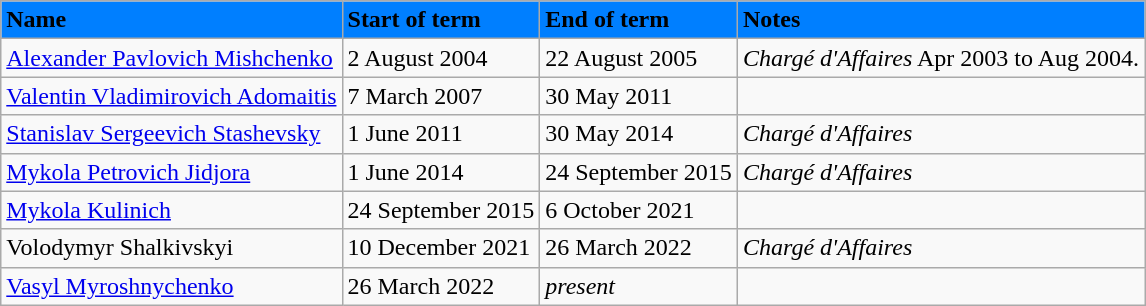<table border="1" class="wikitable">
<tr style="background-color:#007FFF;">
<td><strong>Name</strong></td>
<td><strong>Start of term</strong></td>
<td><strong>End of term</strong></td>
<td><strong>Notes</strong></td>
</tr>
<tr>
<td><a href='#'>Alexander Pavlovich Mishchenko</a></td>
<td>2 August 2004</td>
<td>22 August 2005</td>
<td><em>Chargé d'Affaires</em> Apr 2003 to Aug 2004.</td>
</tr>
<tr>
<td><a href='#'>Valentin Vladimirovich Adomaitis</a></td>
<td>7 March 2007</td>
<td>30 May 2011</td>
<td></td>
</tr>
<tr>
<td><a href='#'>Stanislav Sergeevich Stashevsky</a></td>
<td>1 June 2011</td>
<td>30 May 2014</td>
<td><em>Chargé d'Affaires</em></td>
</tr>
<tr>
<td><a href='#'>Mykola Petrovich Jidjora</a></td>
<td>1 June 2014</td>
<td>24 September 2015</td>
<td><em>Chargé d'Affaires</em></td>
</tr>
<tr>
<td><a href='#'>Mykola Kulinich</a></td>
<td>24 September 2015</td>
<td>6 October 2021</td>
<td></td>
</tr>
<tr>
<td>Volodymyr Shalkivskyi</td>
<td>10 December 2021</td>
<td>26 March 2022</td>
<td><em>Chargé d'Affaires</em></td>
</tr>
<tr>
<td><a href='#'>Vasyl Myroshnychenko</a></td>
<td>26 March 2022</td>
<td><em>present</em></td>
<td></td>
</tr>
</table>
